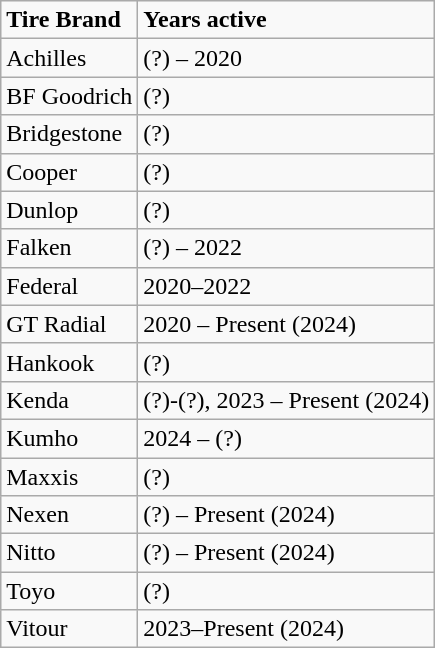<table class="wikitable sortable mw-collapsible">
<tr>
<td><strong>Tire Brand</strong></td>
<td><strong>Years active</strong></td>
</tr>
<tr>
<td>Achilles</td>
<td>(?) – 2020</td>
</tr>
<tr>
<td>BF Goodrich</td>
<td>(?)</td>
</tr>
<tr>
<td>Bridgestone</td>
<td>(?)</td>
</tr>
<tr>
<td>Cooper</td>
<td>(?)</td>
</tr>
<tr>
<td>Dunlop</td>
<td>(?)</td>
</tr>
<tr>
<td>Falken</td>
<td>(?) – 2022</td>
</tr>
<tr>
<td>Federal</td>
<td>2020–2022</td>
</tr>
<tr>
<td>GT Radial</td>
<td>2020 – Present (2024)</td>
</tr>
<tr>
<td>Hankook</td>
<td>(?)</td>
</tr>
<tr>
<td>Kenda</td>
<td>(?)-(?), 2023 – Present (2024)</td>
</tr>
<tr>
<td>Kumho</td>
<td>2024 – (?)</td>
</tr>
<tr>
<td>Maxxis</td>
<td>(?)</td>
</tr>
<tr>
<td>Nexen</td>
<td>(?) – Present (2024)</td>
</tr>
<tr>
<td>Nitto</td>
<td>(?) – Present (2024)</td>
</tr>
<tr>
<td>Toyo</td>
<td>(?)</td>
</tr>
<tr>
<td>Vitour</td>
<td>2023–Present (2024)</td>
</tr>
</table>
